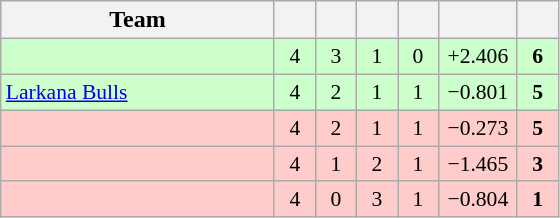<table class="wikitable" style="text-align:center">
<tr>
<th style="width:175px;">Team</th>
<th style="width:20px;"></th>
<th style="width:20px;"></th>
<th style="width:20px;"></th>
<th style="width:20px;"></th>
<th style="width:45px;"></th>
<th style="width:20px;"></th>
</tr>
<tr style="background:#ccffcc; font-size:90%">
<td style="text-align:left"></td>
<td>4</td>
<td>3</td>
<td>1</td>
<td>0</td>
<td>+2.406</td>
<td><strong>6</strong></td>
</tr>
<tr style="background:#ccffcc; font-size:90%">
<td style="text-align:left"><a href='#'>Larkana Bulls</a></td>
<td>4</td>
<td>2</td>
<td>1</td>
<td>1</td>
<td>−0.801</td>
<td><strong>5</strong></td>
</tr>
<tr style="background:#ffcccc; font-size:90%">
<td style="text-align:left"></td>
<td>4</td>
<td>2</td>
<td>1</td>
<td>1</td>
<td>−0.273</td>
<td><strong>5</strong></td>
</tr>
<tr style="background:#ffcccc; font-size:90%">
<td style="text-align:left"></td>
<td>4</td>
<td>1</td>
<td>2</td>
<td>1</td>
<td>−1.465</td>
<td><strong>3</strong></td>
</tr>
<tr style="background:#ffcccc; font-size:90%">
<td style="text-align:left"></td>
<td>4</td>
<td>0</td>
<td>3</td>
<td>1</td>
<td>−0.804</td>
<td><strong>1</strong></td>
</tr>
</table>
